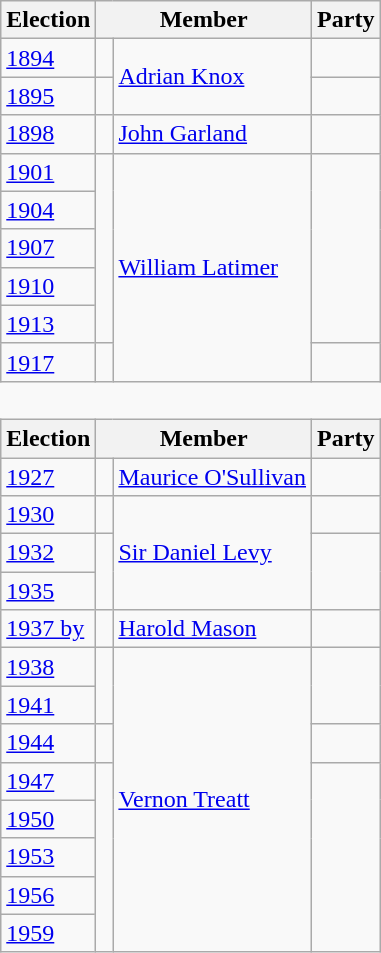<table class="wikitable" style='border-style: none none none none;'>
<tr>
<th>Election</th>
<th colspan="2">Member</th>
<th>Party</th>
</tr>
<tr style="background: #f9f9f9">
<td><a href='#'>1894</a></td>
<td> </td>
<td rowspan="2"><a href='#'>Adrian Knox</a></td>
<td></td>
</tr>
<tr style="background: #f9f9f9">
<td><a href='#'>1895</a></td>
<td> </td>
<td></td>
</tr>
<tr style="background: #f9f9f9">
<td><a href='#'>1898</a></td>
<td> </td>
<td><a href='#'>John Garland</a></td>
<td></td>
</tr>
<tr style="background: #f9f9f9">
<td><a href='#'>1901</a></td>
<td rowspan="5" > </td>
<td rowspan="6"><a href='#'>William Latimer</a></td>
<td rowspan="5"></td>
</tr>
<tr style="background: #f9f9f9">
<td><a href='#'>1904</a></td>
</tr>
<tr style="background: #f9f9f9">
<td><a href='#'>1907</a></td>
</tr>
<tr style="background: #f9f9f9">
<td><a href='#'>1910</a></td>
</tr>
<tr style="background: #f9f9f9">
<td><a href='#'>1913</a></td>
</tr>
<tr style="background: #f9f9f9">
<td><a href='#'>1917</a></td>
<td> </td>
<td></td>
</tr>
<tr>
<td colspan="4" style='border-style: none none none none;'> </td>
</tr>
<tr>
<th>Election</th>
<th colspan="2">Member</th>
<th>Party</th>
</tr>
<tr style="background: #f9f9f9">
<td><a href='#'>1927</a></td>
<td> </td>
<td><a href='#'>Maurice O'Sullivan</a></td>
<td></td>
</tr>
<tr style="background: #f9f9f9">
<td><a href='#'>1930</a></td>
<td> </td>
<td rowspan="3"><a href='#'>Sir Daniel Levy</a></td>
<td></td>
</tr>
<tr style="background: #f9f9f9">
<td><a href='#'>1932</a></td>
<td rowspan="2" > </td>
<td rowspan="2"></td>
</tr>
<tr style="background: #f9f9f9">
<td><a href='#'>1935</a></td>
</tr>
<tr style="background: #f9f9f9">
<td><a href='#'>1937 by</a></td>
<td> </td>
<td><a href='#'>Harold Mason</a></td>
<td></td>
</tr>
<tr style="background: #f9f9f9">
<td><a href='#'>1938</a></td>
<td rowspan="2" > </td>
<td rowspan="8"><a href='#'>Vernon Treatt</a></td>
<td rowspan="2"></td>
</tr>
<tr style="background: #f9f9f9">
<td><a href='#'>1941</a></td>
</tr>
<tr style="background: #f9f9f9">
<td><a href='#'>1944</a></td>
<td> </td>
<td></td>
</tr>
<tr style="background: #f9f9f9">
<td><a href='#'>1947</a></td>
<td rowspan="5" > </td>
<td rowspan="5"></td>
</tr>
<tr style="background: #f9f9f9">
<td><a href='#'>1950</a></td>
</tr>
<tr style="background: #f9f9f9">
<td><a href='#'>1953</a></td>
</tr>
<tr style="background: #f9f9f9">
<td><a href='#'>1956</a></td>
</tr>
<tr style="background: #f9f9f9">
<td><a href='#'>1959</a></td>
</tr>
</table>
